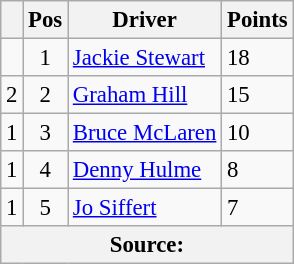<table class="wikitable" style="font-size: 95%;">
<tr>
<th></th>
<th>Pos</th>
<th>Driver</th>
<th>Points</th>
</tr>
<tr>
<td align="left"></td>
<td align="center">1</td>
<td> <a href='#'>Jackie Stewart</a></td>
<td align="left">18</td>
</tr>
<tr>
<td align="left"> 2</td>
<td align="center">2</td>
<td> <a href='#'>Graham Hill</a></td>
<td align="left">15</td>
</tr>
<tr>
<td align="left"> 1</td>
<td align="center">3</td>
<td> <a href='#'>Bruce McLaren</a></td>
<td align="left">10</td>
</tr>
<tr>
<td align="left"> 1</td>
<td align="center">4</td>
<td> <a href='#'>Denny Hulme</a></td>
<td align="left">8</td>
</tr>
<tr>
<td align="left"> 1</td>
<td align="center">5</td>
<td> <a href='#'>Jo Siffert</a></td>
<td align="left">7</td>
</tr>
<tr>
<th colspan=4>Source: </th>
</tr>
</table>
